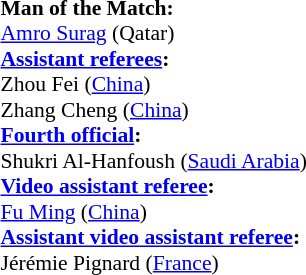<table style="width:100%; font-size:90%;">
<tr>
<td><br><strong>Man of the Match:</strong>
<br><a href='#'>Amro Surag</a> (Qatar)<br><strong><a href='#'>Assistant referees</a>:</strong>
<br>Zhou Fei (<a href='#'>China</a>)
<br>Zhang Cheng (<a href='#'>China</a>)
<br><strong><a href='#'>Fourth official</a>:</strong>
<br>Shukri Al-Hanfoush (<a href='#'>Saudi Arabia</a>)
<br><strong><a href='#'>Video assistant referee</a>:</strong>
<br><a href='#'>Fu Ming</a> (<a href='#'>China</a>)
<br><strong><a href='#'>Assistant video assistant referee</a>:</strong>
<br>Jérémie Pignard (<a href='#'>France</a>)</td>
</tr>
</table>
